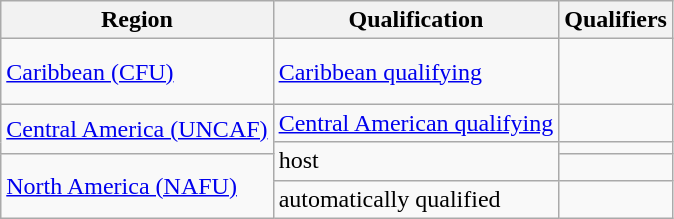<table class=wikitable>
<tr>
<th>Region</th>
<th>Qualification</th>
<th>Qualifiers</th>
</tr>
<tr>
<td><a href='#'>Caribbean (CFU)</a></td>
<td><a href='#'>Caribbean qualifying</a></td>
<td><br> <br> </td>
</tr>
<tr>
<td rowspan="2"><a href='#'>Central America (UNCAF)</a></td>
<td><a href='#'>Central American qualifying</a></td>
<td><br> </td>
</tr>
<tr>
<td rowspan="2">host</td>
<td></td>
</tr>
<tr>
<td rowspan="2"><a href='#'>North America (NAFU)</a></td>
<td></td>
</tr>
<tr>
<td>automatically qualified</td>
<td></td>
</tr>
</table>
